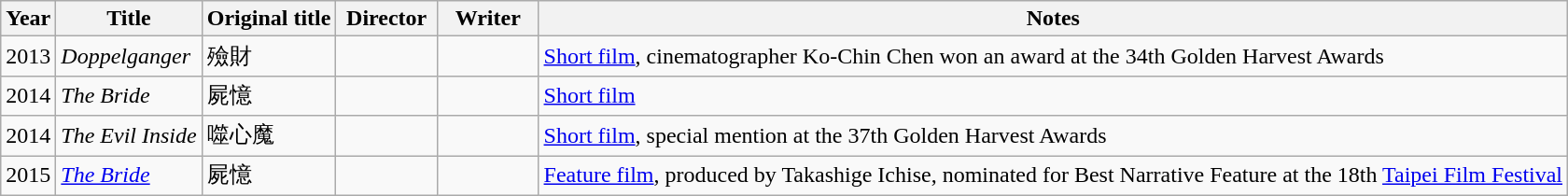<table class="wikitable">
<tr>
<th>Year</th>
<th>Title</th>
<th>Original title</th>
<th width=65>Director</th>
<th width=65>Writer</th>
<th>Notes</th>
</tr>
<tr>
<td>2013</td>
<td><em>Doppelganger</em></td>
<td>殮財</td>
<td></td>
<td></td>
<td><a href='#'>Short film</a>, cinematographer Ko-Chin Chen won an award at the 34th Golden Harvest Awards</td>
</tr>
<tr>
<td>2014</td>
<td><em>The Bride</em></td>
<td>屍憶</td>
<td></td>
<td></td>
<td><a href='#'>Short film</a></td>
</tr>
<tr>
<td>2014</td>
<td><em>The Evil Inside</em></td>
<td>噬心魔</td>
<td></td>
<td></td>
<td><a href='#'>Short film</a>, special mention at the 37th Golden Harvest Awards</td>
</tr>
<tr>
<td>2015</td>
<td><em><a href='#'>The Bride</a></em></td>
<td>屍憶</td>
<td></td>
<td></td>
<td><a href='#'>Feature film</a>, produced by Takashige Ichise, nominated for Best Narrative Feature at the 18th <a href='#'>Taipei Film Festival</a></td>
</tr>
</table>
